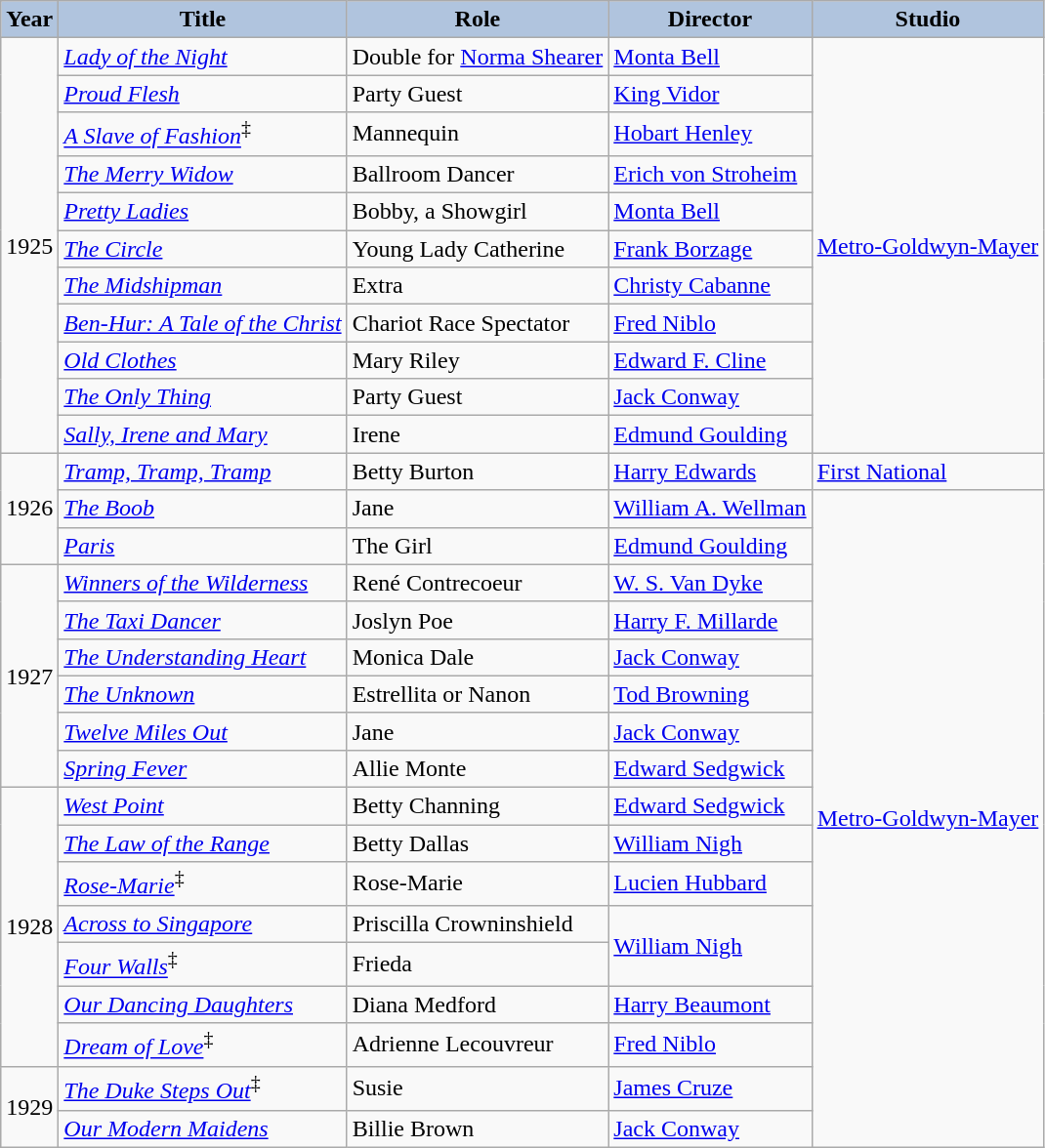<table class="wikitable sortable" style="font-size: 100%; background: #f9f9f9">
<tr>
<th style="background:#B0C4DE;">Year</th>
<th style="background:#B0C4DE;">Title</th>
<th style="background:#B0C4DE;">Role</th>
<th style="background:#B0C4DE;">Director</th>
<th style="background:#B0C4DE;">Studio</th>
</tr>
<tr>
<td rowspan="11">1925</td>
<td><em><a href='#'>Lady of the Night</a></em></td>
<td>Double for <a href='#'>Norma Shearer</a></td>
<td><a href='#'>Monta Bell</a></td>
<td rowspan="11"><a href='#'>Metro-Goldwyn-Mayer</a></td>
</tr>
<tr>
<td><em><a href='#'>Proud Flesh</a></em></td>
<td>Party Guest</td>
<td><a href='#'>King Vidor</a></td>
</tr>
<tr>
<td><em><a href='#'>A Slave of Fashion</a></em><sup>‡</sup></td>
<td>Mannequin</td>
<td><a href='#'>Hobart Henley</a></td>
</tr>
<tr>
<td><em><a href='#'>The Merry Widow</a></em></td>
<td>Ballroom Dancer</td>
<td><a href='#'>Erich von Stroheim</a></td>
</tr>
<tr>
<td><em><a href='#'>Pretty Ladies</a></em></td>
<td>Bobby, a Showgirl</td>
<td><a href='#'>Monta Bell</a></td>
</tr>
<tr>
<td><em><a href='#'>The Circle</a></em></td>
<td>Young Lady Catherine</td>
<td><a href='#'>Frank Borzage</a></td>
</tr>
<tr>
<td><em><a href='#'>The Midshipman</a></em></td>
<td>Extra</td>
<td><a href='#'>Christy Cabanne</a></td>
</tr>
<tr>
<td><em><a href='#'>Ben-Hur: A Tale of the Christ</a></em></td>
<td>Chariot Race Spectator</td>
<td><a href='#'>Fred Niblo</a></td>
</tr>
<tr>
<td><em><a href='#'>Old Clothes</a></em></td>
<td>Mary Riley</td>
<td><a href='#'>Edward F. Cline</a></td>
</tr>
<tr>
<td><em><a href='#'>The Only Thing</a></em></td>
<td>Party Guest</td>
<td><a href='#'>Jack Conway</a></td>
</tr>
<tr>
<td><em><a href='#'>Sally, Irene and Mary</a></em></td>
<td>Irene</td>
<td><a href='#'>Edmund Goulding</a></td>
</tr>
<tr>
<td rowspan="3">1926</td>
<td><em><a href='#'>Tramp, Tramp, Tramp</a></em></td>
<td>Betty Burton</td>
<td><a href='#'>Harry Edwards</a></td>
<td><a href='#'>First National</a></td>
</tr>
<tr>
<td><em><a href='#'>The Boob</a></em></td>
<td>Jane</td>
<td><a href='#'>William A. Wellman</a></td>
<td rowspan="17"><a href='#'>Metro-Goldwyn-Mayer</a></td>
</tr>
<tr>
<td><em><a href='#'>Paris</a></em></td>
<td>The Girl</td>
<td><a href='#'>Edmund Goulding</a></td>
</tr>
<tr>
<td rowspan="6">1927</td>
<td><em><a href='#'>Winners of the Wilderness</a></em></td>
<td>René Contrecoeur</td>
<td><a href='#'>W. S. Van Dyke</a></td>
</tr>
<tr>
<td><em><a href='#'>The Taxi Dancer</a></em></td>
<td>Joslyn Poe</td>
<td><a href='#'>Harry F. Millarde</a></td>
</tr>
<tr>
<td><em><a href='#'>The Understanding Heart</a></em></td>
<td>Monica Dale</td>
<td><a href='#'>Jack Conway</a></td>
</tr>
<tr>
<td><em><a href='#'>The Unknown</a></em></td>
<td>Estrellita or Nanon</td>
<td><a href='#'>Tod Browning</a></td>
</tr>
<tr>
<td><em><a href='#'>Twelve Miles Out</a></em></td>
<td>Jane</td>
<td><a href='#'>Jack Conway</a></td>
</tr>
<tr>
<td><em><a href='#'>Spring Fever</a></em></td>
<td>Allie Monte</td>
<td><a href='#'>Edward Sedgwick</a></td>
</tr>
<tr>
<td rowspan="7">1928</td>
<td><em><a href='#'>West Point</a></em></td>
<td>Betty Channing</td>
<td><a href='#'>Edward Sedgwick</a></td>
</tr>
<tr>
<td><em><a href='#'>The Law of the Range</a></em></td>
<td>Betty Dallas</td>
<td><a href='#'>William Nigh</a></td>
</tr>
<tr>
<td><em><a href='#'>Rose-Marie</a></em><sup>‡</sup></td>
<td>Rose-Marie</td>
<td><a href='#'>Lucien Hubbard</a></td>
</tr>
<tr>
<td><em><a href='#'>Across to Singapore</a></em></td>
<td>Priscilla Crowninshield</td>
<td rowspan="2"><a href='#'>William Nigh</a></td>
</tr>
<tr>
<td><em><a href='#'>Four Walls</a></em><sup>‡</sup></td>
<td>Frieda</td>
</tr>
<tr>
<td><em><a href='#'>Our Dancing Daughters</a></em></td>
<td>Diana Medford</td>
<td><a href='#'>Harry Beaumont</a></td>
</tr>
<tr>
<td><em><a href='#'>Dream of Love</a></em><sup>‡</sup></td>
<td>Adrienne Lecouvreur</td>
<td><a href='#'>Fred Niblo</a></td>
</tr>
<tr>
<td rowspan="2">1929</td>
<td><em><a href='#'>The Duke Steps Out</a></em><sup>‡</sup></td>
<td>Susie</td>
<td><a href='#'>James Cruze</a></td>
</tr>
<tr>
<td><em><a href='#'>Our Modern Maidens</a></em></td>
<td>Billie Brown</td>
<td><a href='#'>Jack Conway</a></td>
</tr>
</table>
